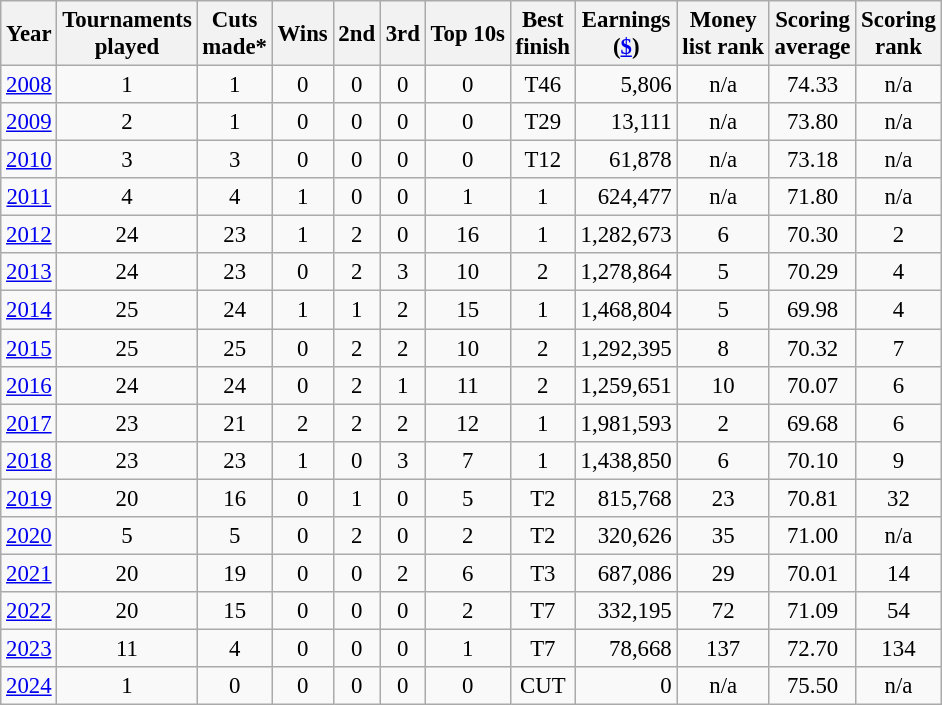<table class="wikitable" style="text-align:center; font-size: 95%;">
<tr>
<th>Year</th>
<th>Tournaments <br>played</th>
<th>Cuts <br>made*</th>
<th>Wins</th>
<th>2nd</th>
<th>3rd</th>
<th>Top 10s</th>
<th>Best <br>finish</th>
<th>Earnings<br>(<a href='#'>$</a>)</th>
<th>Money <br>list rank</th>
<th>Scoring <br>average</th>
<th>Scoring<br>rank</th>
</tr>
<tr>
<td><a href='#'>2008</a></td>
<td>1</td>
<td>1</td>
<td>0</td>
<td>0</td>
<td>0</td>
<td>0</td>
<td>T46</td>
<td align="right">5,806</td>
<td>n/a</td>
<td>74.33</td>
<td>n/a</td>
</tr>
<tr>
<td><a href='#'>2009</a></td>
<td>2</td>
<td>1</td>
<td>0</td>
<td>0</td>
<td>0</td>
<td>0</td>
<td>T29</td>
<td align="right">13,111</td>
<td>n/a</td>
<td>73.80</td>
<td>n/a</td>
</tr>
<tr>
<td><a href='#'>2010</a></td>
<td>3</td>
<td>3</td>
<td>0</td>
<td>0</td>
<td>0</td>
<td>0</td>
<td>T12</td>
<td align="right">61,878</td>
<td>n/a</td>
<td>73.18</td>
<td>n/a</td>
</tr>
<tr>
<td><a href='#'>2011</a></td>
<td>4</td>
<td>4</td>
<td>1</td>
<td>0</td>
<td>0</td>
<td>1</td>
<td>1</td>
<td align="right">624,477</td>
<td>n/a</td>
<td>71.80</td>
<td>n/a</td>
</tr>
<tr>
<td><a href='#'>2012</a></td>
<td>24</td>
<td>23</td>
<td>1</td>
<td>2</td>
<td>0</td>
<td>16</td>
<td>1</td>
<td align="right">1,282,673</td>
<td>6</td>
<td>70.30</td>
<td>2</td>
</tr>
<tr>
<td><a href='#'>2013</a></td>
<td>24</td>
<td>23</td>
<td>0</td>
<td>2</td>
<td>3</td>
<td>10</td>
<td>2</td>
<td align="right">1,278,864</td>
<td>5</td>
<td>70.29</td>
<td>4</td>
</tr>
<tr>
<td><a href='#'>2014</a></td>
<td>25</td>
<td>24</td>
<td>1</td>
<td>1</td>
<td>2</td>
<td>15</td>
<td>1</td>
<td align="right">1,468,804</td>
<td>5</td>
<td>69.98</td>
<td>4</td>
</tr>
<tr>
<td><a href='#'>2015</a></td>
<td>25</td>
<td>25</td>
<td>0</td>
<td>2</td>
<td>2</td>
<td>10</td>
<td>2</td>
<td align="right">1,292,395</td>
<td>8</td>
<td>70.32</td>
<td>7</td>
</tr>
<tr>
<td><a href='#'>2016</a></td>
<td>24</td>
<td>24</td>
<td>0</td>
<td>2</td>
<td>1</td>
<td>11</td>
<td>2</td>
<td align="right">1,259,651</td>
<td>10</td>
<td>70.07</td>
<td>6</td>
</tr>
<tr>
<td><a href='#'>2017</a></td>
<td>23</td>
<td>21</td>
<td>2</td>
<td>2</td>
<td>2</td>
<td>12</td>
<td>1</td>
<td align=right>1,981,593</td>
<td>2</td>
<td>69.68</td>
<td>6</td>
</tr>
<tr>
<td><a href='#'>2018</a></td>
<td>23</td>
<td>23</td>
<td>1</td>
<td>0</td>
<td>3</td>
<td>7</td>
<td>1</td>
<td align=right>1,438,850</td>
<td>6</td>
<td>70.10</td>
<td>9</td>
</tr>
<tr>
<td><a href='#'>2019</a></td>
<td>20</td>
<td>16</td>
<td>0</td>
<td>1</td>
<td>0</td>
<td>5</td>
<td>T2</td>
<td align=right>815,768</td>
<td>23</td>
<td>70.81</td>
<td>32</td>
</tr>
<tr>
<td><a href='#'>2020</a></td>
<td>5</td>
<td>5</td>
<td>0</td>
<td>2</td>
<td>0</td>
<td>2</td>
<td>T2</td>
<td align=right>320,626</td>
<td>35</td>
<td>71.00</td>
<td>n/a</td>
</tr>
<tr>
<td><a href='#'>2021</a></td>
<td>20</td>
<td>19</td>
<td>0</td>
<td>0</td>
<td>2</td>
<td>6</td>
<td>T3</td>
<td align=right>687,086</td>
<td>29</td>
<td>70.01</td>
<td>14</td>
</tr>
<tr>
<td><a href='#'>2022</a></td>
<td>20</td>
<td>15</td>
<td>0</td>
<td>0</td>
<td>0</td>
<td>2</td>
<td>T7</td>
<td align=right>332,195</td>
<td>72</td>
<td>71.09</td>
<td>54</td>
</tr>
<tr>
<td><a href='#'>2023</a></td>
<td>11</td>
<td>4</td>
<td>0</td>
<td>0</td>
<td>0</td>
<td>1</td>
<td>T7</td>
<td align=right>78,668</td>
<td>137</td>
<td>72.70</td>
<td>134</td>
</tr>
<tr>
<td><a href='#'>2024</a></td>
<td>1</td>
<td>0</td>
<td>0</td>
<td>0</td>
<td>0</td>
<td>0</td>
<td>CUT</td>
<td align=right>0</td>
<td>n/a</td>
<td>75.50</td>
<td>n/a</td>
</tr>
</table>
